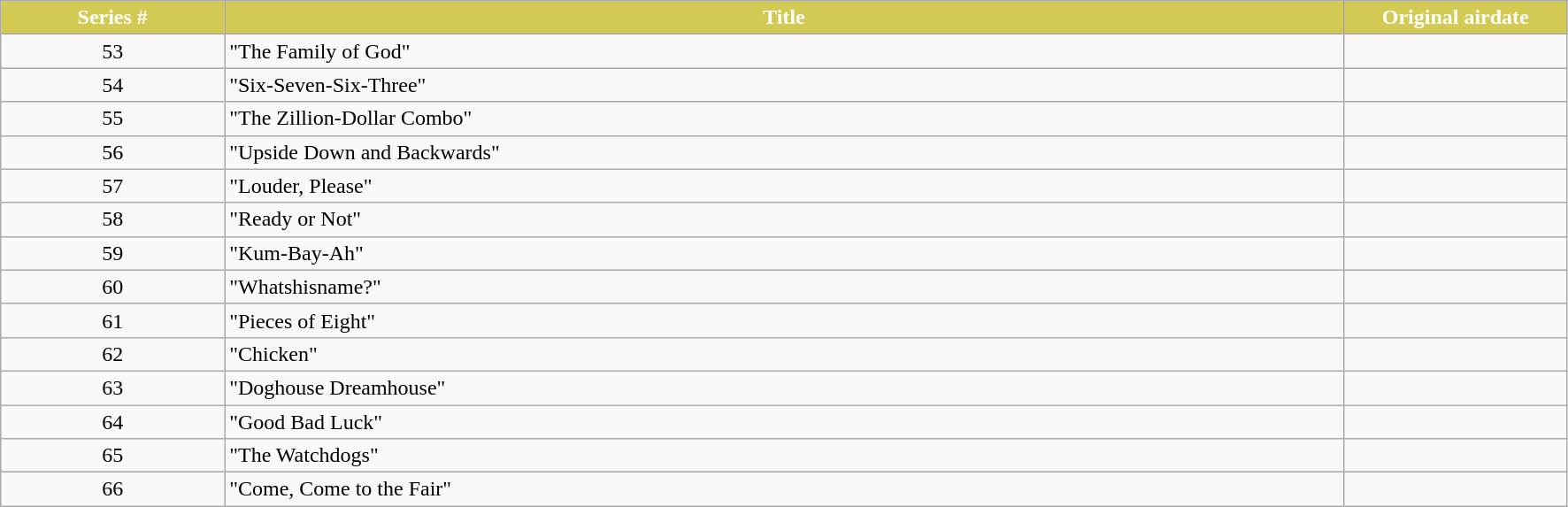<table class="wikitable plainrowheaders" style="text-align:center">
<tr>
<th scope="col"  style="width:10%; background:#D3CA53; color:#fff; text-align:center;">Series #</th>
<th scope="col"  style="width:50%; background:#D3CA53; color:#fff; text-align:center;">Title</th>
<th scope="col"  style="width:10%; background:#D3CA53; color:#fff; text-align:center;">Original airdate</th>
</tr>
<tr>
<td scope="row">53</td>
<td style="text-align:left">"The Family of God"</td>
<td></td>
</tr>
<tr>
<td scope="row">54</td>
<td style="text-align:left">"Six-Seven-Six-Three"</td>
<td></td>
</tr>
<tr>
<td scope="row">55</td>
<td style="text-align:left">"The Zillion-Dollar Combo"</td>
<td></td>
</tr>
<tr>
<td scope="row">56</td>
<td style="text-align:left">"Upside Down and Backwards"</td>
<td></td>
</tr>
<tr>
<td scope="row">57</td>
<td style="text-align:left">"Louder, Please"</td>
<td></td>
</tr>
<tr>
<td scope="row">58</td>
<td style="text-align:left">"Ready or Not"</td>
<td></td>
</tr>
<tr>
<td scope="row">59</td>
<td style="text-align:left">"Kum-Bay-Ah"</td>
<td></td>
</tr>
<tr>
<td scope="row">60</td>
<td style="text-align:left">"Whatshisname?"</td>
<td></td>
</tr>
<tr>
<td scope="row">61</td>
<td style="text-align:left">"Pieces of Eight"</td>
<td></td>
</tr>
<tr>
<td scope="row">62</td>
<td style="text-align:left">"Chicken"</td>
<td></td>
</tr>
<tr>
<td scope="row">63</td>
<td style="text-align:left">"Doghouse Dreamhouse"</td>
<td></td>
</tr>
<tr>
<td scope="row">64</td>
<td style="text-align:left">"Good Bad Luck"</td>
<td></td>
</tr>
<tr>
<td scope="row">65</td>
<td style="text-align:left">"The Watchdogs"</td>
<td></td>
</tr>
<tr>
<td scope="row">66</td>
<td style="text-align:left">"Come, Come to the Fair"</td>
<td></td>
</tr>
</table>
